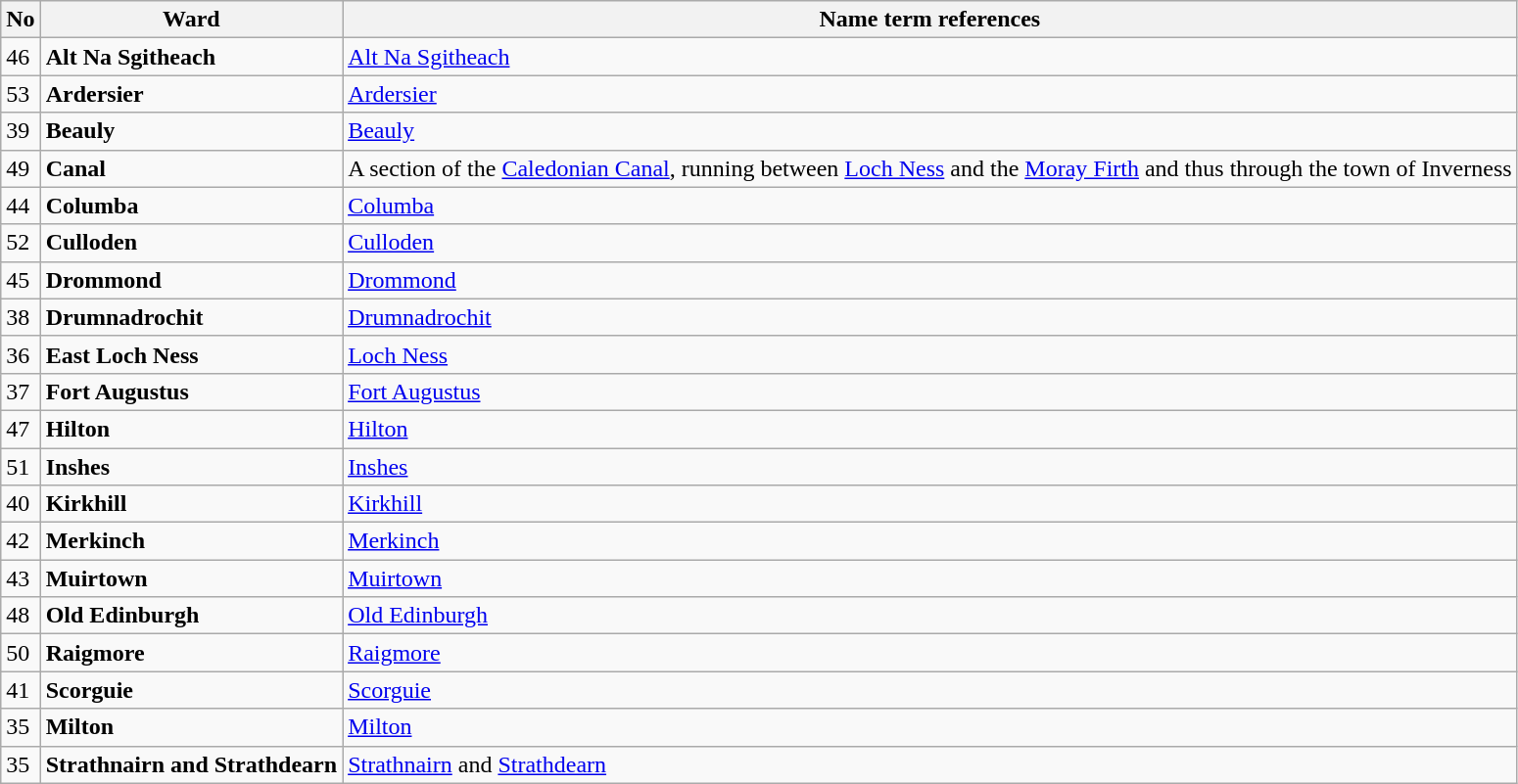<table class="wikitable">
<tr>
<th>No</th>
<th>Ward</th>
<th>Name term references</th>
</tr>
<tr>
<td>46</td>
<td><strong>Alt Na Sgitheach</strong></td>
<td><a href='#'>Alt Na Sgitheach</a></td>
</tr>
<tr>
<td>53</td>
<td><strong>Ardersier</strong></td>
<td><a href='#'>Ardersier</a></td>
</tr>
<tr>
<td>39</td>
<td><strong>Beauly</strong></td>
<td><a href='#'>Beauly</a></td>
</tr>
<tr>
<td>49</td>
<td><strong>Canal</strong></td>
<td>A section of the <a href='#'>Caledonian Canal</a>, running between <a href='#'>Loch Ness</a> and the <a href='#'>Moray Firth</a> and thus through the town of Inverness</td>
</tr>
<tr>
<td>44</td>
<td><strong>Columba</strong></td>
<td><a href='#'>Columba</a></td>
</tr>
<tr>
<td>52</td>
<td><strong>Culloden</strong></td>
<td><a href='#'>Culloden</a></td>
</tr>
<tr>
<td>45</td>
<td><strong>Drommond</strong></td>
<td><a href='#'>Drommond</a></td>
</tr>
<tr>
<td>38</td>
<td><strong>Drumnadrochit</strong></td>
<td><a href='#'>Drumnadrochit</a></td>
</tr>
<tr>
<td>36</td>
<td><strong>East Loch Ness</strong></td>
<td><a href='#'>Loch Ness</a></td>
</tr>
<tr>
<td>37</td>
<td><strong>Fort Augustus</strong></td>
<td><a href='#'>Fort Augustus</a></td>
</tr>
<tr>
<td>47</td>
<td><strong>Hilton</strong></td>
<td><a href='#'>Hilton</a></td>
</tr>
<tr>
<td>51</td>
<td><strong>Inshes</strong></td>
<td><a href='#'>Inshes</a></td>
</tr>
<tr>
<td>40</td>
<td><strong>Kirkhill</strong></td>
<td><a href='#'>Kirkhill</a></td>
</tr>
<tr>
<td>42</td>
<td><strong>Merkinch</strong></td>
<td><a href='#'>Merkinch</a></td>
</tr>
<tr>
<td>43</td>
<td><strong>Muirtown</strong></td>
<td><a href='#'>Muirtown</a></td>
</tr>
<tr>
<td>48</td>
<td><strong>Old Edinburgh</strong></td>
<td><a href='#'>Old Edinburgh</a></td>
</tr>
<tr>
<td>50</td>
<td><strong>Raigmore</strong></td>
<td><a href='#'>Raigmore</a></td>
</tr>
<tr>
<td>41</td>
<td><strong>Scorguie</strong></td>
<td><a href='#'>Scorguie</a></td>
</tr>
<tr>
<td>35</td>
<td><strong>Milton</strong></td>
<td><a href='#'>Milton</a></td>
</tr>
<tr>
<td>35</td>
<td><strong>Strathnairn and Strathdearn</strong></td>
<td><a href='#'>Strathnairn</a> and <a href='#'>Strathdearn</a></td>
</tr>
</table>
